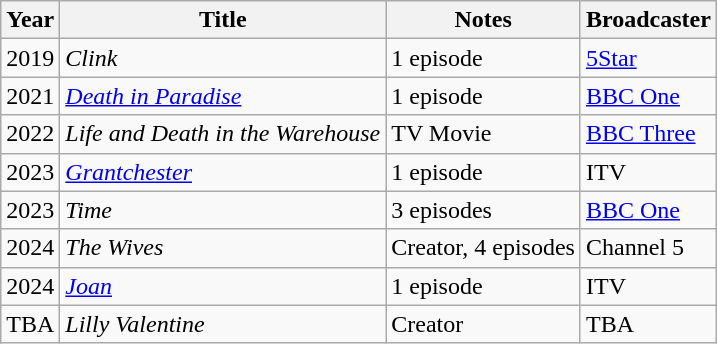<table class="wikitable sortable">
<tr>
<th>Year</th>
<th>Title</th>
<th scope="col" class="unsortable">Notes</th>
<th>Broadcaster</th>
</tr>
<tr>
<td>2019</td>
<td><em>Clink</em></td>
<td>1 episode</td>
<td><a href='#'>5Star</a></td>
</tr>
<tr>
<td>2021</td>
<td><em><a href='#'>Death in Paradise</a></em></td>
<td>1 episode</td>
<td><a href='#'>BBC One</a></td>
</tr>
<tr>
<td>2022</td>
<td><em>Life and Death in the Warehouse</em></td>
<td>TV Movie</td>
<td><a href='#'>BBC Three</a></td>
</tr>
<tr>
<td>2023</td>
<td><em><a href='#'>Grantchester</a></em></td>
<td>1 episode</td>
<td>ITV</td>
</tr>
<tr>
<td>2023</td>
<td><em>Time</em></td>
<td>3 episodes</td>
<td><a href='#'>BBC One</a></td>
</tr>
<tr>
<td>2024</td>
<td><em>The Wives</em></td>
<td>Creator, 4 episodes</td>
<td>Channel 5</td>
</tr>
<tr>
<td>2024</td>
<td><em><a href='#'>Joan</a></em></td>
<td>1 episode</td>
<td>ITV</td>
</tr>
<tr>
<td>TBA</td>
<td><em>Lilly Valentine</em></td>
<td>Creator</td>
<td>TBA</td>
</tr>
</table>
